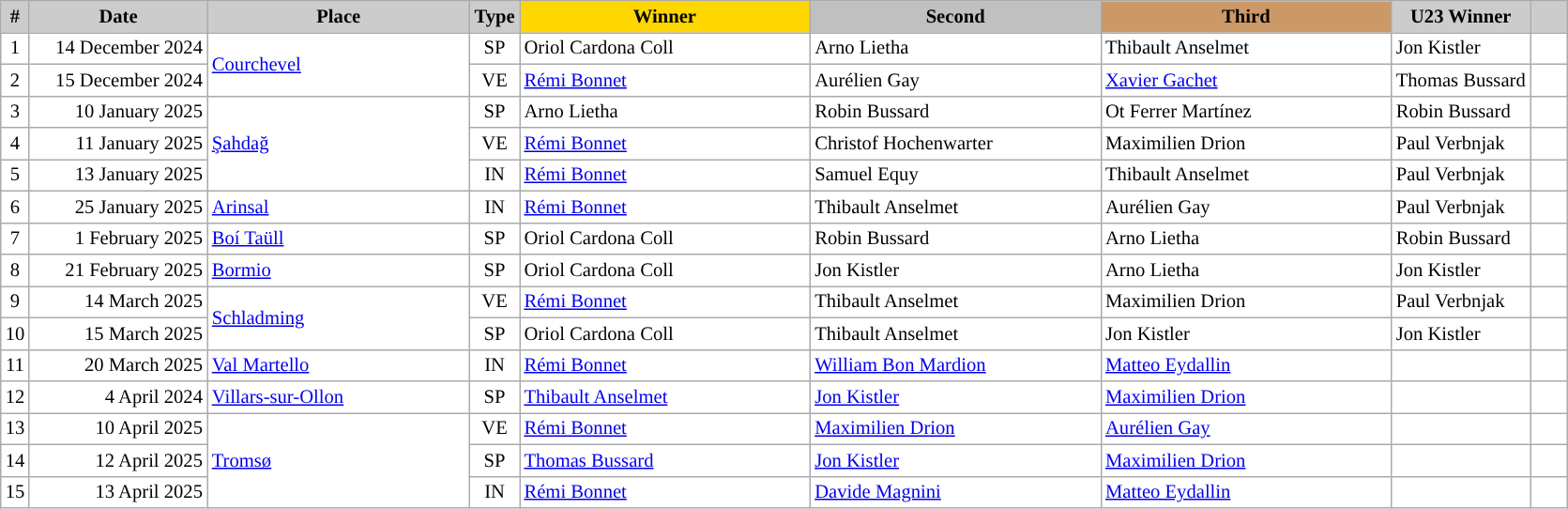<table class="wikitable plainrowheaders" style="background:#fff; font-size:86%; line-height:16px; border:grey solid 1px; border-collapse:collapse;">
<tr>
<th scope="col" style="background:#ccc; width=30 px;">#</th>
<th scope="col" style="background:#ccc; width:120px;">Date</th>
<th scope="col" style="background:#ccc; width:180px;">Place</th>
<th scope="col" style="background:#ccc;">Type</th>
<th scope="col" style="background:gold; width:200px;">Winner</th>
<th scope="col" style="background:silver; width:200px;">Second</th>
<th scope="col" style="background:#c96; width:200px;">Third</th>
<th scope="col" style="background:#ccc;">U23 Winner</th>
<th scope="col" style="background:#ccc; width:20px;"></th>
</tr>
<tr>
<td align="center">1</td>
<td align="right">14 December 2024</td>
<td rowspan="2"> <a href='#'>Courchevel</a></td>
<td align="center">SP</td>
<td> Oriol Cardona Coll</td>
<td> Arno Lietha</td>
<td> Thibault Anselmet</td>
<td> Jon Kistler</td>
<td></td>
</tr>
<tr>
<td align="center">2</td>
<td align="right">15 December 2024</td>
<td align="center">VE</td>
<td> <a href='#'>Rémi Bonnet</a></td>
<td> Aurélien Gay</td>
<td> <a href='#'>Xavier Gachet</a></td>
<td> Thomas Bussard</td>
<td></td>
</tr>
<tr>
<td align="center">3</td>
<td align="right">10 January 2025</td>
<td rowspan="3"> <a href='#'>Şahdağ</a></td>
<td align="center">SP</td>
<td> Arno Lietha</td>
<td> Robin Bussard</td>
<td> Ot Ferrer Martínez</td>
<td> Robin Bussard</td>
<td></td>
</tr>
<tr>
<td align="center">4</td>
<td align="right">11 January 2025</td>
<td align="center">VE</td>
<td> <a href='#'>Rémi Bonnet</a></td>
<td> Christof Hochenwarter</td>
<td> Maximilien Drion</td>
<td> Paul Verbnjak</td>
<td></td>
</tr>
<tr>
<td align="center">5</td>
<td align="right">13 January 2025</td>
<td align="center">IN</td>
<td> <a href='#'>Rémi Bonnet</a></td>
<td> Samuel Equy</td>
<td> Thibault Anselmet</td>
<td> Paul Verbnjak</td>
<td></td>
</tr>
<tr>
<td align="center">6</td>
<td align="right">25 January 2025</td>
<td> <a href='#'>Arinsal</a></td>
<td align="center">IN</td>
<td> <a href='#'>Rémi Bonnet</a></td>
<td> Thibault Anselmet</td>
<td> Aurélien Gay</td>
<td> Paul Verbnjak</td>
<td></td>
</tr>
<tr>
<td align="center">7</td>
<td align="right">1 February 2025</td>
<td> <a href='#'>Boí Taüll</a></td>
<td align="center">SP</td>
<td> Oriol Cardona Coll</td>
<td> Robin Bussard</td>
<td> Arno Lietha</td>
<td> Robin Bussard</td>
<td></td>
</tr>
<tr>
<td align="center">8</td>
<td align="right">21 February 2025</td>
<td> <a href='#'>Bormio</a></td>
<td align="center">SP</td>
<td> Oriol Cardona Coll</td>
<td> Jon Kistler</td>
<td> Arno Lietha</td>
<td> Jon Kistler</td>
<td></td>
</tr>
<tr>
<td align="center">9</td>
<td align="right">14 March 2025</td>
<td rowspan="2"> <a href='#'>Schladming</a></td>
<td align="center">VE</td>
<td> <a href='#'>Rémi Bonnet</a></td>
<td> Thibault Anselmet</td>
<td> Maximilien Drion</td>
<td> Paul Verbnjak</td>
<td></td>
</tr>
<tr>
<td align="center">10</td>
<td align="right">15 March 2025</td>
<td align="center">SP</td>
<td> Oriol Cardona Coll</td>
<td> Thibault Anselmet</td>
<td> Jon Kistler</td>
<td> Jon Kistler</td>
<td></td>
</tr>
<tr>
<td align="center">11</td>
<td align="right">20 March 2025</td>
<td> <a href='#'>Val Martello</a></td>
<td align="center">IN</td>
<td> <a href='#'>Rémi Bonnet</a></td>
<td> <a href='#'>William Bon Mardion</a></td>
<td> <a href='#'>Matteo Eydallin</a></td>
<td></td>
<td></td>
</tr>
<tr>
<td align="center">12</td>
<td align="right">4 April 2024</td>
<td> <a href='#'>Villars-sur-Ollon</a></td>
<td align="center">SP</td>
<td> <a href='#'>Thibault Anselmet</a></td>
<td> <a href='#'>Jon Kistler</a></td>
<td> <a href='#'>Maximilien Drion</a></td>
<td></td>
<td></td>
</tr>
<tr>
<td align="center">13</td>
<td align="right">10 April 2025</td>
<td rowspan="3"> <a href='#'>Tromsø</a></td>
<td align="center">VE</td>
<td> <a href='#'>Rémi Bonnet</a></td>
<td> <a href='#'>Maximilien Drion</a></td>
<td> <a href='#'>Aurélien Gay</a></td>
<td></td>
<td></td>
</tr>
<tr>
<td align="center">14</td>
<td align="right">12 April 2025</td>
<td align="center">SP</td>
<td> <a href='#'>Thomas Bussard</a></td>
<td> <a href='#'>Jon Kistler</a></td>
<td> <a href='#'>Maximilien Drion</a></td>
<td></td>
<td></td>
</tr>
<tr>
<td align="center">15</td>
<td align="right">13 April 2025</td>
<td align="center">IN</td>
<td> <a href='#'>Rémi Bonnet</a></td>
<td> <a href='#'>Davide Magnini</a></td>
<td> <a href='#'>Matteo Eydallin</a></td>
<td></td>
<td></td>
</tr>
</table>
